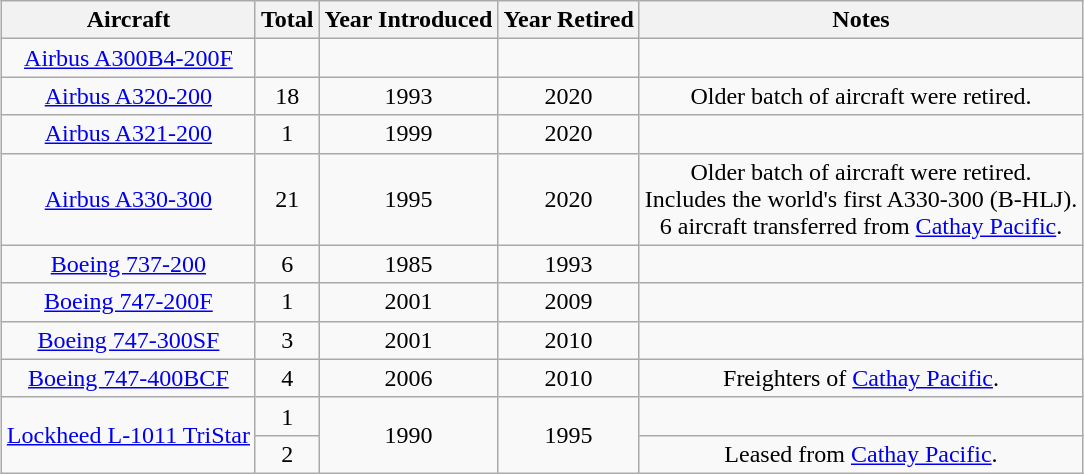<table class="wikitable" style="text-align:center; margin:auto;">
<tr>
<th>Aircraft</th>
<th>Total</th>
<th>Year Introduced</th>
<th>Year Retired</th>
<th>Notes</th>
</tr>
<tr>
<td><a href='#'>Airbus A300B4-200F</a></td>
<td></td>
<td></td>
<td></td>
<td></td>
</tr>
<tr>
<td><a href='#'>Airbus A320-200</a></td>
<td>18</td>
<td>1993</td>
<td>2020</td>
<td>Older batch of aircraft were retired.</td>
</tr>
<tr>
<td><a href='#'>Airbus A321-200</a></td>
<td>1</td>
<td>1999</td>
<td>2020</td>
<td></td>
</tr>
<tr>
<td><a href='#'>Airbus A330-300</a></td>
<td>21</td>
<td>1995</td>
<td>2020</td>
<td>Older batch of aircraft were retired.<br> Includes the world's first A330-300 (B-HLJ). <br>6 aircraft transferred from <a href='#'>Cathay Pacific</a>.</td>
</tr>
<tr>
<td><a href='#'>Boeing 737-200</a></td>
<td>6</td>
<td>1985</td>
<td>1993</td>
<td></td>
</tr>
<tr>
<td><a href='#'>Boeing 747-200F</a></td>
<td>1</td>
<td>2001</td>
<td>2009</td>
<td></td>
</tr>
<tr>
<td><a href='#'>Boeing 747-300SF</a></td>
<td>3</td>
<td>2001</td>
<td>2010</td>
<td></td>
</tr>
<tr>
<td><a href='#'>Boeing 747-400BCF</a></td>
<td>4</td>
<td>2006</td>
<td>2010</td>
<td>Freighters of <a href='#'>Cathay Pacific</a>.</td>
</tr>
<tr>
<td rowspan="2"><a href='#'>Lockheed L-1011 TriStar</a></td>
<td>1</td>
<td rowspan="2">1990</td>
<td rowspan="2">1995</td>
<td></td>
</tr>
<tr>
<td>2</td>
<td>Leased from <a href='#'>Cathay Pacific</a>.</td>
</tr>
</table>
